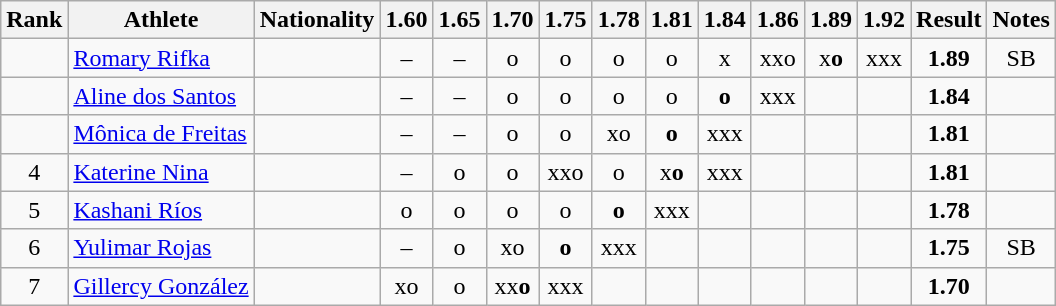<table class="wikitable sortable" style="text-align:center">
<tr>
<th>Rank</th>
<th>Athlete</th>
<th>Nationality</th>
<th>1.60</th>
<th>1.65</th>
<th>1.70</th>
<th>1.75</th>
<th>1.78</th>
<th>1.81</th>
<th>1.84</th>
<th>1.86</th>
<th>1.89</th>
<th>1.92</th>
<th>Result</th>
<th>Notes</th>
</tr>
<tr>
<td></td>
<td align="left"><a href='#'>Romary Rifka</a></td>
<td align=left></td>
<td>–</td>
<td>–</td>
<td>o</td>
<td>o</td>
<td>o</td>
<td>o</td>
<td>x</td>
<td>xxo</td>
<td>x<strong>o</strong></td>
<td>xxx</td>
<td><strong>1.89</strong></td>
<td>SB</td>
</tr>
<tr>
<td></td>
<td align="left"><a href='#'>Aline dos Santos</a></td>
<td align=left></td>
<td>–</td>
<td>–</td>
<td>o</td>
<td>o</td>
<td>o</td>
<td>o</td>
<td><strong>o</strong></td>
<td>xxx</td>
<td></td>
<td></td>
<td><strong>1.84</strong></td>
<td></td>
</tr>
<tr>
<td></td>
<td align="left"><a href='#'>Mônica de Freitas</a></td>
<td align=left></td>
<td>–</td>
<td>–</td>
<td>o</td>
<td>o</td>
<td>xo</td>
<td><strong>o</strong></td>
<td>xxx</td>
<td></td>
<td></td>
<td></td>
<td><strong>1.81</strong></td>
<td></td>
</tr>
<tr>
<td>4</td>
<td align="left"><a href='#'>Katerine Nina</a></td>
<td align=left></td>
<td>–</td>
<td>o</td>
<td>o</td>
<td>xxo</td>
<td>o</td>
<td>x<strong>o</strong></td>
<td>xxx</td>
<td></td>
<td></td>
<td></td>
<td><strong>1.81</strong></td>
<td></td>
</tr>
<tr>
<td>5</td>
<td align="left"><a href='#'>Kashani Ríos</a></td>
<td align=left></td>
<td>o</td>
<td>o</td>
<td>o</td>
<td>o</td>
<td><strong>o</strong></td>
<td>xxx</td>
<td></td>
<td></td>
<td></td>
<td></td>
<td><strong>1.78</strong></td>
<td></td>
</tr>
<tr>
<td>6</td>
<td align="left"><a href='#'>Yulimar Rojas</a></td>
<td align=left></td>
<td>–</td>
<td>o</td>
<td>xo</td>
<td><strong>o</strong></td>
<td>xxx</td>
<td></td>
<td></td>
<td></td>
<td></td>
<td></td>
<td><strong>1.75</strong></td>
<td>SB</td>
</tr>
<tr>
<td>7</td>
<td align="left"><a href='#'>Gillercy González</a></td>
<td align=left></td>
<td>xo</td>
<td>o</td>
<td>xx<strong>o</strong></td>
<td>xxx</td>
<td></td>
<td></td>
<td></td>
<td></td>
<td></td>
<td></td>
<td><strong>1.70</strong></td>
<td></td>
</tr>
</table>
